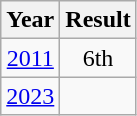<table class="wikitable" style="text-align:center">
<tr>
<th>Year</th>
<th>Result</th>
</tr>
<tr>
<td><a href='#'>2011</a></td>
<td>6th</td>
</tr>
<tr>
<td><a href='#'>2023</a></td>
<td></td>
</tr>
</table>
